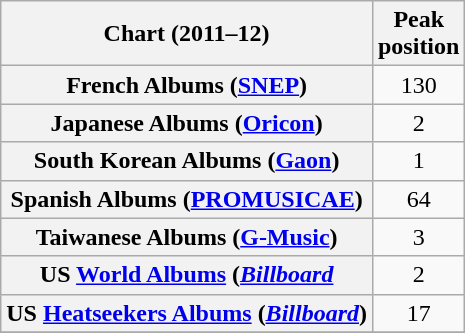<table class="wikitable sortable plainrowheaders">
<tr>
<th>Chart (2011–12)</th>
<th>Peak<br>position</th>
</tr>
<tr>
<th scope="row">French Albums (<a href='#'>SNEP</a>)</th>
<td align="center">130</td>
</tr>
<tr>
<th scope="row">Japanese Albums (<a href='#'>Oricon</a>)</th>
<td align="center">2</td>
</tr>
<tr>
<th scope="row">South Korean Albums (<a href='#'>Gaon</a>)</th>
<td align="center">1</td>
</tr>
<tr>
<th scope="row">Spanish Albums (<a href='#'>PROMUSICAE</a>)</th>
<td align="center">64</td>
</tr>
<tr>
<th scope="row">Taiwanese Albums (<a href='#'>G-Music</a>)</th>
<td align="center">3</td>
</tr>
<tr>
<th scope="row">US <a href='#'>World Albums</a> (<em><a href='#'>Billboard</a></em></th>
<td align="center">2</td>
</tr>
<tr>
<th scope="row">US <a href='#'>Heatseekers Albums</a> (<em><a href='#'>Billboard</a></em>)</th>
<td align="center">17</td>
</tr>
<tr>
</tr>
</table>
